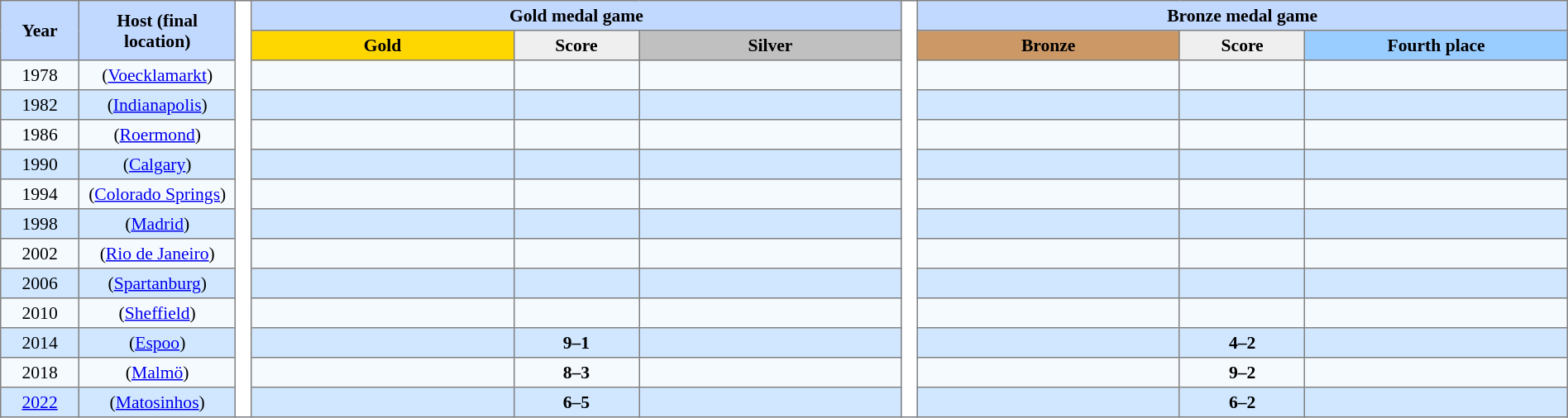<table border=1 style="border-collapse:collapse; font-size:90%; text-align:center" cellpadding=3 cellspacing=0 width=100%>
<tr bgcolor=#C1D8FF>
<th rowspan=2 width=5%>Year</th>
<th rowspan=2 width=10%>Host (final location)</th>
<th width=1% rowspan=36 bgcolor=ffffff></th>
<th colspan=3>Gold medal game</th>
<th width=1% rowspan=36 bgcolor=ffffff></th>
<th colspan=3>Bronze medal game</th>
</tr>
<tr bgcolor=#EFEFEF>
<td !align="center" bgcolor="gold" width=200><strong>Gold</strong></td>
<th width=8%>Score</th>
<td !align="center" bgcolor="silver" width=200><strong>Silver</strong></td>
<td !align="center" bgcolor="CC9966" width=200><strong>Bronze</strong></td>
<th width=8%>Score</th>
<td !align="center" bgcolor="9acdff" width=200><strong>Fourth place</strong></td>
</tr>
<tr bgcolor=#F5FAFF>
<td>1978 <br></td>
<td> (<a href='#'>Voecklamarkt</a>)</td>
<td><strong></strong></td>
<td></td>
<td><strong></strong></td>
<td><strong></strong></td>
<td></td>
<td><strong></strong></td>
</tr>
<tr bgcolor=#D0E7FF>
<td>1982 <br></td>
<td> (<a href='#'>Indianapolis</a>)</td>
<td><strong></strong></td>
<td></td>
<td><strong></strong></td>
<td><strong></strong></td>
<td></td>
<td><strong></strong></td>
</tr>
<tr bgcolor=#F5FAFF>
<td>1986 <br></td>
<td> (<a href='#'>Roermond</a>)</td>
<td><strong></strong></td>
<td></td>
<td><strong></strong></td>
<td><strong></strong></td>
<td></td>
<td><strong></strong></td>
</tr>
<tr bgcolor=#D0E7FF>
<td>1990 <br></td>
<td> (<a href='#'>Calgary</a>)</td>
<td><strong></strong></td>
<td></td>
<td><strong></strong></td>
<td><strong></strong></td>
<td></td>
<td><strong></strong></td>
</tr>
<tr bgcolor=#F5FAFF>
<td>1994 <br></td>
<td> (<a href='#'>Colorado Springs</a>)</td>
<td><strong></strong></td>
<td></td>
<td><strong></strong></td>
<td><strong></strong></td>
<td></td>
<td><strong></strong></td>
</tr>
<tr bgcolor=#D0E7FF>
<td>1998 <br></td>
<td> (<a href='#'>Madrid</a>)</td>
<td><strong></strong></td>
<td></td>
<td><strong></strong></td>
<td><strong></strong></td>
<td></td>
<td><strong></strong></td>
</tr>
<tr bgcolor=#F5FAFF>
<td>2002 <br></td>
<td> (<a href='#'>Rio de Janeiro</a>)</td>
<td><strong></strong></td>
<td></td>
<td><strong></strong></td>
<td><strong></strong></td>
<td></td>
<td><strong></strong></td>
</tr>
<tr bgcolor=#D0E7FF>
<td>2006 <br></td>
<td> (<a href='#'>Spartanburg</a>)</td>
<td><strong></strong></td>
<td></td>
<td><strong></strong></td>
<td><strong></strong></td>
<td></td>
<td><strong></strong></td>
</tr>
<tr bgcolor=#F5FAFF>
<td>2010 <br></td>
<td> (<a href='#'>Sheffield</a>)</td>
<td><strong></strong></td>
<td></td>
<td><strong></strong></td>
<td><strong></strong></td>
<td></td>
<td><strong></strong></td>
</tr>
<tr bgcolor=#D0E7FF>
<td>2014 <br></td>
<td> (<a href='#'>Espoo</a>)</td>
<td><strong></strong></td>
<td><strong>9–1</strong></td>
<td><strong></strong></td>
<td><strong></strong></td>
<td><strong>4–2</strong></td>
<td><strong></strong></td>
</tr>
<tr bgcolor=#F5FAFF>
<td>2018 <br></td>
<td> (<a href='#'>Malmö</a>)</td>
<td><strong></strong></td>
<td><strong>8–3</strong></td>
<td><strong></strong></td>
<td><strong></strong></td>
<td><strong>9–2</strong></td>
<td><strong></strong></td>
</tr>
<tr bgcolor=#D0E7FF>
<td><a href='#'>2022</a> <br></td>
<td> (<a href='#'>Matosinhos</a>)</td>
<td><strong></strong></td>
<td><strong>6–5</strong></td>
<td><strong></strong></td>
<td><strong></strong></td>
<td><strong>6–2</strong></td>
<td><strong></strong></td>
</tr>
</table>
